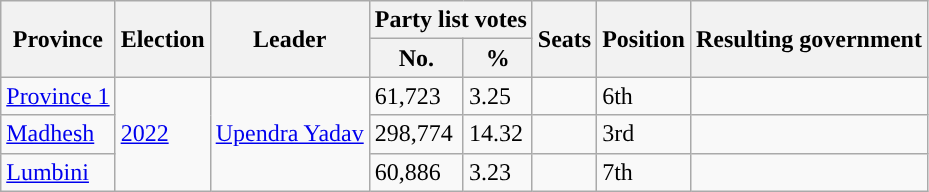<table class="wikitable">
<tr>
<th rowspan="2" style="background-color:">Province</th>
<th rowspan="2" style="background-color:">Election</th>
<th rowspan="2" style="background-color:">Leader</th>
<th colspan="2" style="background-color:">Party list votes</th>
<th rowspan="2" style="background-color:">Seats</th>
<th rowspan="2" style="background-color:">Position</th>
<th rowspan="2" style="background-color:">Resulting government</th>
</tr>
<tr>
<th style="background-color:">No.</th>
<th style="background-color:">%</th>
</tr>
<tr>
<td><a href='#'>Province 1</a></td>
<td rowspan="3"><a href='#'>2022</a></td>
<td rowspan="3"><a href='#'>Upendra Yadav</a></td>
<td>61,723</td>
<td>3.25</td>
<td></td>
<td>6th</td>
<td></td>
</tr>
<tr>
<td><a href='#'>Madhesh</a></td>
<td>298,774</td>
<td>14.32</td>
<td></td>
<td>3rd</td>
<td></td>
</tr>
<tr>
<td><a href='#'>Lumbini</a></td>
<td>60,886</td>
<td>3.23</td>
<td></td>
<td>7th</td>
<td></td>
</tr>
</table>
